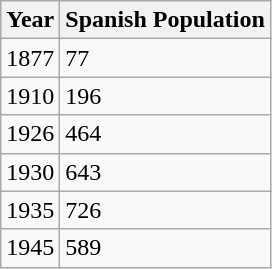<table class="wikitable">
<tr>
<th>Year</th>
<th>Spanish Population</th>
</tr>
<tr>
<td>1877</td>
<td>77</td>
</tr>
<tr>
<td>1910</td>
<td>196</td>
</tr>
<tr>
<td>1926</td>
<td>464</td>
</tr>
<tr>
<td>1930</td>
<td>643</td>
</tr>
<tr>
<td>1935</td>
<td>726</td>
</tr>
<tr>
<td>1945</td>
<td>589</td>
</tr>
</table>
